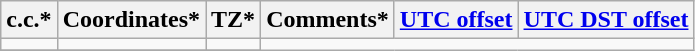<table class="wikitable sortable">
<tr>
<th>c.c.*</th>
<th>Coordinates*</th>
<th>TZ*</th>
<th>Comments*</th>
<th><a href='#'>UTC offset</a></th>
<th><a href='#'>UTC DST offset</a></th>
</tr>
<tr --->
<td></td>
<td></td>
<td></td>
</tr>
<tr --->
</tr>
</table>
